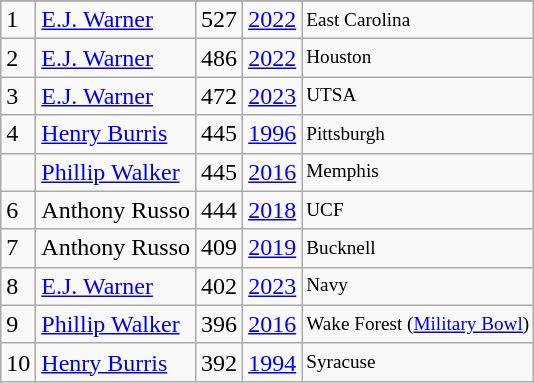<table class="wikitable">
<tr>
</tr>
<tr>
<td>1</td>
<td><a href='#'>E.J. Warner</a></td>
<td>527</td>
<td><a href='#'>2022</a></td>
<td style="font-size:80%;">East Carolina</td>
</tr>
<tr>
<td>2</td>
<td><a href='#'>E.J. Warner</a></td>
<td>486</td>
<td><a href='#'>2022</a></td>
<td style="font-size:80%;">Houston</td>
</tr>
<tr>
<td>3</td>
<td><a href='#'>E.J. Warner</a></td>
<td>472</td>
<td><a href='#'>2023</a></td>
<td style="font-size:80%;">UTSA</td>
</tr>
<tr>
<td>4</td>
<td><a href='#'>Henry Burris</a></td>
<td>445</td>
<td><a href='#'>1996</a></td>
<td style="font-size:80%;">Pittsburgh</td>
</tr>
<tr>
<td></td>
<td><a href='#'>Phillip Walker</a></td>
<td>445</td>
<td><a href='#'>2016</a></td>
<td style="font-size:80%;">Memphis</td>
</tr>
<tr>
<td>6</td>
<td>Anthony Russo</td>
<td>444</td>
<td><a href='#'>2018</a></td>
<td style="font-size:80%;">UCF</td>
</tr>
<tr>
<td>7</td>
<td>Anthony Russo</td>
<td>409</td>
<td><a href='#'>2019</a></td>
<td style="font-size:80%;">Bucknell</td>
</tr>
<tr>
<td>8</td>
<td><a href='#'>E.J. Warner</a></td>
<td>402</td>
<td><a href='#'>2023</a></td>
<td style="font-size:80%;">Navy</td>
</tr>
<tr>
<td>9</td>
<td><a href='#'>Phillip Walker</a></td>
<td>396</td>
<td><a href='#'>2016</a></td>
<td style="font-size:80%;">Wake Forest (<a href='#'>Military Bowl</a>)</td>
</tr>
<tr>
<td>10</td>
<td><a href='#'>Henry Burris</a></td>
<td>392</td>
<td><a href='#'>1994</a></td>
<td style="font-size:80%;">Syracuse</td>
</tr>
</table>
